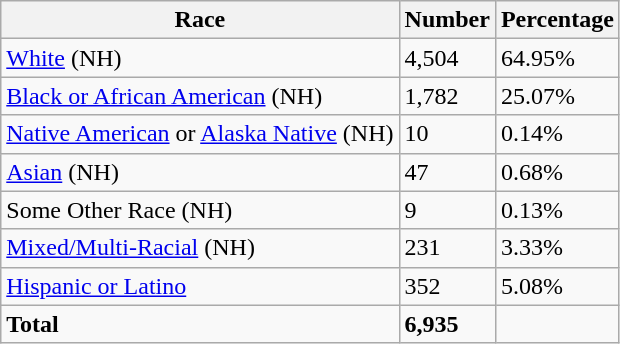<table class="wikitable">
<tr>
<th>Race</th>
<th>Number</th>
<th>Percentage</th>
</tr>
<tr>
<td><a href='#'>White</a> (NH)</td>
<td>4,504</td>
<td>64.95%</td>
</tr>
<tr>
<td><a href='#'>Black or African American</a> (NH)</td>
<td>1,782</td>
<td>25.07%</td>
</tr>
<tr>
<td><a href='#'>Native American</a> or <a href='#'>Alaska Native</a> (NH)</td>
<td>10</td>
<td>0.14%</td>
</tr>
<tr>
<td><a href='#'>Asian</a> (NH)</td>
<td>47</td>
<td>0.68%</td>
</tr>
<tr>
<td>Some Other Race (NH)</td>
<td>9</td>
<td>0.13%</td>
</tr>
<tr>
<td><a href='#'>Mixed/Multi-Racial</a> (NH)</td>
<td>231</td>
<td>3.33%</td>
</tr>
<tr>
<td><a href='#'>Hispanic or Latino</a></td>
<td>352</td>
<td>5.08%</td>
</tr>
<tr>
<td><strong>Total</strong></td>
<td><strong>6,935</strong></td>
<td></td>
</tr>
</table>
